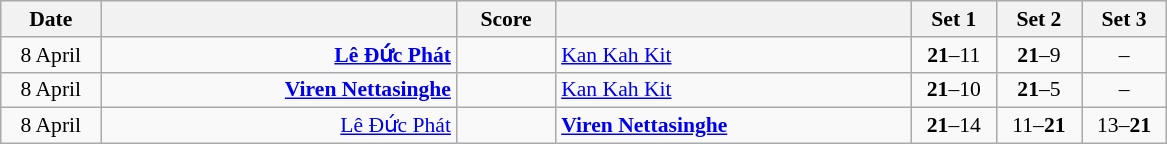<table class="wikitable" style="text-align: center; font-size:90%">
<tr>
<th width="60">Date</th>
<th align="right" width="230"></th>
<th width="60">Score</th>
<th align="left" width="230"></th>
<th width="50">Set 1</th>
<th width="50">Set 2</th>
<th width="50">Set 3</th>
</tr>
<tr>
<td>8 April<br></td>
<td align=right><strong><a href='#'>Lê Đức Phát</a> </strong></td>
<td align=center></td>
<td align=left> <a href='#'>Kan Kah Kit</a></td>
<td><strong>21</strong>–11</td>
<td><strong>21</strong>–9</td>
<td>–</td>
</tr>
<tr>
<td>8 April<br></td>
<td align=right><strong><a href='#'>Viren Nettasinghe</a> </strong></td>
<td align=center></td>
<td align=left> <a href='#'>Kan Kah Kit</a></td>
<td><strong>21</strong>–10</td>
<td><strong>21</strong>–5</td>
<td>–</td>
</tr>
<tr>
<td>8 April<br></td>
<td align=right><a href='#'>Lê Đức Phát</a> </td>
<td align=center></td>
<td align=left><strong> <a href='#'>Viren Nettasinghe</a></strong></td>
<td><strong>21</strong>–14</td>
<td>11–<strong>21</strong></td>
<td>13–<strong>21</strong></td>
</tr>
</table>
